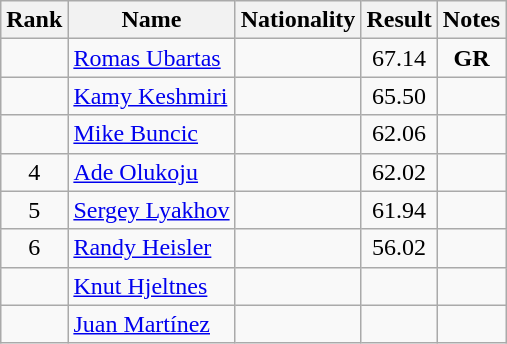<table class="wikitable sortable" style="text-align:center">
<tr>
<th>Rank</th>
<th>Name</th>
<th>Nationality</th>
<th>Result</th>
<th>Notes</th>
</tr>
<tr>
<td></td>
<td align=left><a href='#'>Romas Ubartas</a></td>
<td align=left></td>
<td>67.14</td>
<td><strong>GR</strong></td>
</tr>
<tr>
<td></td>
<td align=left><a href='#'>Kamy Keshmiri</a></td>
<td align=left></td>
<td>65.50</td>
<td></td>
</tr>
<tr>
<td></td>
<td align=left><a href='#'>Mike Buncic</a></td>
<td align=left></td>
<td>62.06</td>
<td></td>
</tr>
<tr>
<td>4</td>
<td align=left><a href='#'>Ade Olukoju</a></td>
<td align=left></td>
<td>62.02</td>
<td></td>
</tr>
<tr>
<td>5</td>
<td align=left><a href='#'>Sergey Lyakhov</a></td>
<td align=left></td>
<td>61.94</td>
<td></td>
</tr>
<tr>
<td>6</td>
<td align=left><a href='#'>Randy Heisler</a></td>
<td align=left></td>
<td>56.02</td>
<td></td>
</tr>
<tr>
<td></td>
<td align=left><a href='#'>Knut Hjeltnes</a></td>
<td align=left></td>
<td></td>
<td></td>
</tr>
<tr>
<td></td>
<td align=left><a href='#'>Juan Martínez</a></td>
<td align=left></td>
<td></td>
<td></td>
</tr>
</table>
